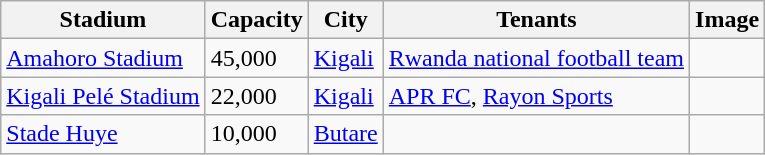<table class="wikitable sortable">
<tr>
<th>Stadium</th>
<th>Capacity</th>
<th>City</th>
<th>Tenants</th>
<th>Image</th>
</tr>
<tr>
<td><a href='#'>Amahoro Stadium</a></td>
<td>45,000</td>
<td><a href='#'>Kigali</a></td>
<td><a href='#'>Rwanda national football team</a></td>
<td></td>
</tr>
<tr>
<td><a href='#'>Kigali Pelé Stadium</a></td>
<td>22,000</td>
<td><a href='#'>Kigali</a></td>
<td><a href='#'>APR FC</a>, <a href='#'>Rayon Sports</a></td>
<td></td>
</tr>
<tr>
<td><a href='#'>Stade Huye</a></td>
<td>10,000</td>
<td><a href='#'>Butare</a></td>
<td></td>
<td></td>
</tr>
</table>
